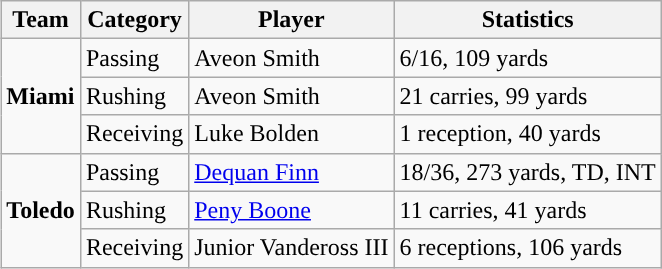<table class="wikitable" style="float: right;">
<tr>
<th>Team</th>
<th>Category</th>
<th>Player</th>
<th>Statistics</th>
</tr>
<tr>
<td rowspan=3><strong>Miami</strong></td>
<td>Passing</td>
<td>Aveon Smith</td>
<td>6/16, 109 yards</td>
</tr>
<tr>
<td>Rushing</td>
<td>Aveon Smith</td>
<td>21 carries, 99 yards</td>
</tr>
<tr>
<td>Receiving</td>
<td>Luke Bolden</td>
<td>1 reception, 40 yards</td>
</tr>
<tr>
<td rowspan=3><strong>Toledo</strong></td>
<td>Passing</td>
<td><a href='#'>Dequan Finn</a></td>
<td>18/36, 273 yards, TD, INT</td>
</tr>
<tr>
<td>Rushing</td>
<td><a href='#'>Peny Boone</a></td>
<td>11 carries, 41 yards</td>
</tr>
<tr>
<td>Receiving</td>
<td>Junior Vandeross III</td>
<td>6 receptions, 106 yards</td>
</tr>
</table>
